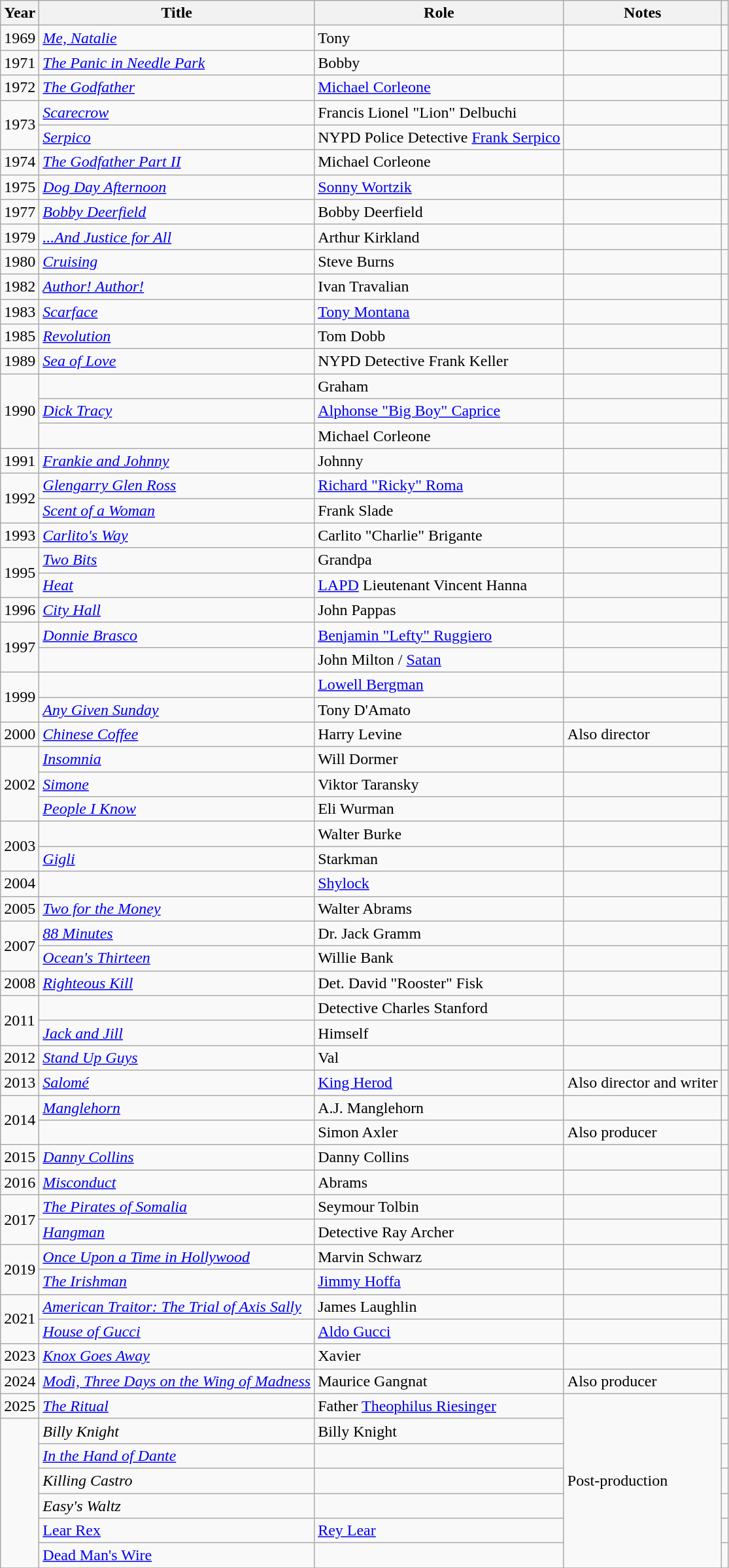<table class="wikitable plainrowheaders sortable" style="margin-right: 0;">
<tr>
<th scope="col">Year</th>
<th scope="col">Title</th>
<th scope="col">Role</th>
<th scope="col" class="unsortable">Notes</th>
<th scope="col" class="unsortable"></th>
</tr>
<tr>
<td>1969</td>
<td><em><a href='#'>Me, Natalie</a></em></td>
<td>Tony</td>
<td></td>
<td style= "text-align:center;"></td>
</tr>
<tr>
<td>1971</td>
<td><em><a href='#'>The Panic in Needle Park</a></em></td>
<td>Bobby</td>
<td></td>
<td style= "text-align:center;"></td>
</tr>
<tr>
<td>1972</td>
<td><em><a href='#'>The Godfather</a></em></td>
<td><a href='#'>Michael Corleone</a></td>
<td></td>
<td style= "text-align:center;"></td>
</tr>
<tr>
<td rowspan="2">1973</td>
<td><em><a href='#'>Scarecrow</a></em></td>
<td>Francis Lionel "Lion" Delbuchi</td>
<td></td>
<td style= "text-align:center;"></td>
</tr>
<tr>
<td><em><a href='#'>Serpico</a></em></td>
<td>NYPD Police Detective <a href='#'>Frank Serpico</a></td>
<td></td>
<td style= "text-align:center;"></td>
</tr>
<tr>
<td>1974</td>
<td><em><a href='#'>The Godfather Part II</a></em></td>
<td>Michael Corleone</td>
<td></td>
<td style= "text-align:center;"></td>
</tr>
<tr>
<td>1975</td>
<td><em><a href='#'>Dog Day Afternoon</a></em></td>
<td><a href='#'>Sonny Wortzik</a></td>
<td></td>
<td style= "text-align:center;"></td>
</tr>
<tr>
<td>1977</td>
<td><em><a href='#'>Bobby Deerfield</a></em></td>
<td>Bobby Deerfield</td>
<td></td>
<td style= "text-align:center;"></td>
</tr>
<tr>
<td>1979</td>
<td><em><a href='#'>...And Justice for All</a></em></td>
<td>Arthur Kirkland</td>
<td></td>
<td style= "text-align:center;"></td>
</tr>
<tr>
<td>1980</td>
<td><em><a href='#'>Cruising</a></em></td>
<td>Steve Burns</td>
<td></td>
<td style= "text-align:center;"></td>
</tr>
<tr>
<td>1982</td>
<td><em><a href='#'>Author! Author!</a></em></td>
<td>Ivan Travalian</td>
<td></td>
<td style= "text-align:center;"></td>
</tr>
<tr>
<td>1983</td>
<td><em><a href='#'>Scarface</a></em></td>
<td><a href='#'>Tony Montana</a></td>
<td></td>
<td style= "text-align:center;"></td>
</tr>
<tr>
<td>1985</td>
<td><em><a href='#'>Revolution</a></em></td>
<td>Tom Dobb</td>
<td></td>
<td style= "text-align:center;"></td>
</tr>
<tr>
<td>1989</td>
<td><em><a href='#'>Sea of Love</a></em></td>
<td>NYPD Detective Frank Keller</td>
<td></td>
<td style= "text-align:center;"></td>
</tr>
<tr>
<td rowspan="3">1990</td>
<td><em></em></td>
<td>Graham</td>
<td></td>
<td style= "text-align:center;"></td>
</tr>
<tr>
<td><em><a href='#'>Dick Tracy</a></em></td>
<td><a href='#'>Alphonse "Big Boy" Caprice</a></td>
<td></td>
<td style= "text-align:center;"></td>
</tr>
<tr>
<td><em></em></td>
<td>Michael Corleone</td>
<td></td>
<td style= "text-align:center;"></td>
</tr>
<tr>
<td>1991</td>
<td><em><a href='#'>Frankie and Johnny</a></em></td>
<td>Johnny</td>
<td></td>
<td style= "text-align:center;"></td>
</tr>
<tr>
<td rowspan="2">1992</td>
<td><em><a href='#'>Glengarry Glen Ross</a></em></td>
<td><a href='#'>Richard "Ricky" Roma</a></td>
<td></td>
<td style= "text-align:center;"></td>
</tr>
<tr>
<td><em><a href='#'>Scent of a Woman</a></em></td>
<td>Frank Slade</td>
<td></td>
<td style= "text-align:center;"></td>
</tr>
<tr>
<td>1993</td>
<td><em><a href='#'>Carlito's Way</a></em></td>
<td>Carlito "Charlie" Brigante</td>
<td></td>
<td style= "text-align:center;"></td>
</tr>
<tr>
<td rowspan="2">1995</td>
<td><em><a href='#'>Two Bits</a></em></td>
<td>Grandpa</td>
<td></td>
<td style= "text-align:center;"></td>
</tr>
<tr>
<td><em><a href='#'>Heat</a></em></td>
<td><a href='#'>LAPD</a> Lieutenant Vincent Hanna</td>
<td></td>
<td style= "text-align:center;"></td>
</tr>
<tr>
<td>1996</td>
<td><em><a href='#'>City Hall</a></em></td>
<td>John Pappas</td>
<td></td>
<td style= "text-align:center;"></td>
</tr>
<tr>
<td rowspan="2">1997</td>
<td><em><a href='#'>Donnie Brasco</a></em></td>
<td><a href='#'>Benjamin "Lefty" Ruggiero</a></td>
<td></td>
<td style= "text-align:center;"></td>
</tr>
<tr>
<td><em></em></td>
<td>John Milton / <a href='#'>Satan</a></td>
<td></td>
<td style= "text-align:center;"></td>
</tr>
<tr>
<td rowspan="2">1999</td>
<td><em></em></td>
<td><a href='#'>Lowell Bergman</a></td>
<td></td>
<td style= "text-align:center;"></td>
</tr>
<tr>
<td><em><a href='#'>Any Given Sunday</a></em></td>
<td>Tony D'Amato</td>
<td></td>
<td style= "text-align:center;"></td>
</tr>
<tr>
<td>2000</td>
<td><em><a href='#'>Chinese Coffee</a></em></td>
<td>Harry Levine</td>
<td>Also director</td>
<td style= "text-align:center;"></td>
</tr>
<tr>
<td rowspan="3">2002</td>
<td><em><a href='#'>Insomnia</a></em></td>
<td>Will Dormer</td>
<td></td>
<td style= "text-align:center;"></td>
</tr>
<tr>
<td><em><a href='#'>Simone</a></em></td>
<td>Viktor Taransky</td>
<td></td>
<td style= "text-align:center;"></td>
</tr>
<tr>
<td><em><a href='#'>People I Know</a></em></td>
<td>Eli Wurman</td>
<td></td>
<td style= "text-align:center;"></td>
</tr>
<tr>
<td rowspan="2">2003</td>
<td><em></em></td>
<td>Walter Burke</td>
<td></td>
<td style= "text-align:center;"></td>
</tr>
<tr>
<td><em><a href='#'>Gigli</a></em></td>
<td>Starkman</td>
<td></td>
<td style= "text-align:center;"></td>
</tr>
<tr>
<td>2004</td>
<td><em></em></td>
<td><a href='#'>Shylock</a></td>
<td></td>
<td style= "text-align:center;"></td>
</tr>
<tr>
<td>2005</td>
<td><em><a href='#'>Two for the Money</a></em></td>
<td>Walter Abrams</td>
<td></td>
<td style= "text-align:center;"></td>
</tr>
<tr>
<td rowspan="2">2007</td>
<td><em><a href='#'>88 Minutes</a></em></td>
<td>Dr. Jack Gramm</td>
<td></td>
<td style= "text-align:center;"></td>
</tr>
<tr>
<td><em><a href='#'>Ocean's Thirteen</a></em></td>
<td>Willie Bank</td>
<td></td>
<td style= "text-align:center;"></td>
</tr>
<tr>
<td>2008</td>
<td><em><a href='#'>Righteous Kill</a></em></td>
<td>Det. David "Rooster" Fisk</td>
<td></td>
<td style= "text-align:center;"></td>
</tr>
<tr>
<td rowspan="2">2011</td>
<td><em></em></td>
<td>Detective Charles Stanford</td>
<td></td>
<td style= "text-align:center;"></td>
</tr>
<tr>
<td><em><a href='#'>Jack and Jill</a></em></td>
<td>Himself</td>
<td></td>
<td style= "text-align:center;"></td>
</tr>
<tr>
<td>2012</td>
<td><em><a href='#'>Stand Up Guys</a></em></td>
<td>Val</td>
<td></td>
<td style= "text-align:center;"></td>
</tr>
<tr>
<td>2013</td>
<td><em><a href='#'>Salomé</a></em></td>
<td><a href='#'>King Herod</a></td>
<td>Also director and writer</td>
<td style= "text-align:center;"></td>
</tr>
<tr>
<td rowspan="2">2014</td>
<td><em><a href='#'>Manglehorn</a></em></td>
<td>A.J. Manglehorn</td>
<td></td>
<td style= "text-align:center;"></td>
</tr>
<tr>
<td><em></em></td>
<td>Simon Axler</td>
<td>Also producer</td>
<td style= "text-align:center;"></td>
</tr>
<tr>
<td>2015</td>
<td><em><a href='#'>Danny Collins</a></em></td>
<td>Danny Collins</td>
<td></td>
<td style= "text-align:center;"></td>
</tr>
<tr>
<td>2016</td>
<td><em><a href='#'>Misconduct</a></em></td>
<td>Abrams</td>
<td></td>
<td style= "text-align:center;"></td>
</tr>
<tr>
<td rowspan="2">2017</td>
<td><em><a href='#'>The Pirates of Somalia</a></em></td>
<td>Seymour Tolbin</td>
<td></td>
<td style="text-align:center;"></td>
</tr>
<tr>
<td><em><a href='#'>Hangman</a></em></td>
<td>Detective Ray Archer</td>
<td></td>
<td style="text-align:center;"></td>
</tr>
<tr>
<td rowspan="2">2019</td>
<td><em><a href='#'>Once Upon a Time in Hollywood</a></em></td>
<td>Marvin Schwarz</td>
<td></td>
<td style= "text-align:center;"></td>
</tr>
<tr>
<td><em><a href='#'>The Irishman</a></em></td>
<td><a href='#'>Jimmy Hoffa</a></td>
<td></td>
<td style= "text-align:center;"></td>
</tr>
<tr>
<td rowspan="2">2021</td>
<td><em><a href='#'>American Traitor: The Trial of Axis Sally</a></em></td>
<td>James Laughlin</td>
<td></td>
<td></td>
</tr>
<tr>
<td><em><a href='#'>House of Gucci</a></em></td>
<td><a href='#'>Aldo Gucci</a></td>
<td></td>
<td></td>
</tr>
<tr>
<td>2023</td>
<td><em><a href='#'>Knox Goes Away</a></em></td>
<td>Xavier</td>
<td></td>
<td></td>
</tr>
<tr>
<td>2024</td>
<td><em><a href='#'>Modì, Three Days on the Wing of Madness</a></em></td>
<td>Maurice Gangnat</td>
<td>Also producer</td>
<td style="text-align:center;"></td>
</tr>
<tr>
<td>2025</td>
<td><em><a href='#'>The Ritual</a></em></td>
<td>Father <a href='#'>Theophilus Riesinger</a></td>
<td rowspan="7">Post-production</td>
<td style="text-align:center;"></td>
</tr>
<tr>
<td rowspan="6"></td>
<td><em>Billy Knight</em></td>
<td>Billy Knight</td>
<td style="text-align:center;"></td>
</tr>
<tr>
<td><em><a href='#'>In the Hand of Dante</a></em></td>
<td></td>
<td style="text-align:center;"></td>
</tr>
<tr>
<td><em>Killing Castro</em></td>
<td></td>
<td style="text-align:center;"></td>
</tr>
<tr>
<td><em>Easy's Waltz</td>
<td></td>
<td style="text-align:center;"></td>
</tr>
<tr>
<td></em><a href='#'>Lear Rex</a><em></td>
<td><a href='#'>Rey Lear</a></td>
<td style="text-align:center;"></td>
</tr>
<tr>
<td></em><a href='#'>Dead Man's Wire</a><em></td>
<td></td>
<td style="text-align:center;"></td>
</tr>
<tr>
</tr>
</table>
